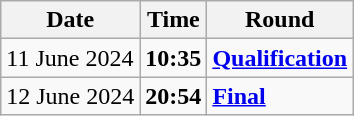<table class="wikitable">
<tr>
<th>Date</th>
<th>Time</th>
<th>Round</th>
</tr>
<tr>
<td>11 June 2024</td>
<td><strong>10:35</strong></td>
<td><strong><a href='#'>Qualification</a></strong></td>
</tr>
<tr>
<td>12 June 2024</td>
<td><strong>20:54</strong></td>
<td><strong><a href='#'>Final</a></strong></td>
</tr>
</table>
